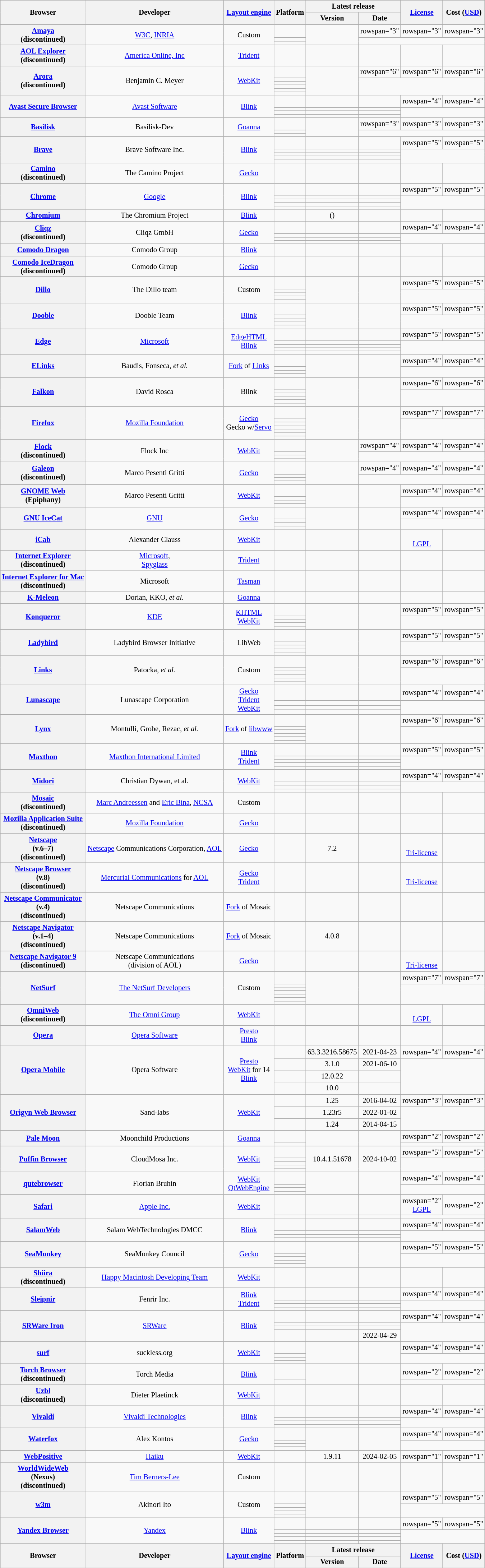<table class="wikitable sortable sticky-header-multi" style="font-size: 85%; text-align: center; width: auto;">
<tr>
<th rowspan="2">Browser</th>
<th rowspan="2">Developer</th>
<th rowspan="2"><a href='#'>Layout engine</a></th>
<th rowspan="2">Platform</th>
<th colspan="2">Latest release</th>
<th rowspan="2"><a href='#'>License</a></th>
<th rowspan="2">Cost (<a href='#'>USD</a>)</th>
</tr>
<tr>
<th>Version </th>
<th>Date </th>
</tr>
<tr>
<th rowspan="3" ><a href='#'>Amaya</a><br>(discontinued)</th>
<td rowspan="3"><a href='#'>W3C</a>, <a href='#'>INRIA</a></td>
<td rowspan="3">Custom</td>
<td></td>
<td rowspan="3"></td>
<td>rowspan="3" </td>
<td>rowspan="3" </td>
<td>rowspan="3" </td>
</tr>
<tr>
<td></td>
</tr>
<tr>
<td></td>
</tr>
<tr>
<th><a href='#'>AOL Explorer</a><br>(discontinued)</th>
<td><a href='#'>America Online, Inc</a></td>
<td><a href='#'>Trident</a></td>
<td></td>
<td></td>
<td></td>
<td></td>
<td></td>
</tr>
<tr>
<th rowspan="6" ><a href='#'>Arora</a><br>(discontinued)</th>
<td rowspan="6">Benjamin C. Meyer</td>
<td rowspan="6"><a href='#'>WebKit</a></td>
<td></td>
<td rowspan="6"></td>
<td>rowspan="6" </td>
<td>rowspan="6" </td>
<td>rowspan="6" </td>
</tr>
<tr>
<td></td>
</tr>
<tr>
<td></td>
</tr>
<tr>
<td></td>
</tr>
<tr>
<td></td>
</tr>
<tr>
<td></td>
</tr>
<tr>
<th rowspan="4" ><a href='#'>Avast Secure Browser</a></th>
<td rowspan="4"><a href='#'>Avast Software</a></td>
<td rowspan="4"><a href='#'>Blink</a></td>
<td></td>
<td></td>
<td></td>
<td>rowspan="4" </td>
<td>rowspan="4" </td>
</tr>
<tr>
<td></td>
<td></td>
<td></td>
</tr>
<tr>
<td></td>
<td></td>
<td></td>
</tr>
<tr>
<td></td>
<td></td>
<td></td>
</tr>
<tr>
<th rowspan="3" ><a href='#'>Basilisk</a><br></th>
<td rowspan="3">Basilisk-Dev</td>
<td rowspan="3"><a href='#'>Goanna</a></td>
<td></td>
<td rowspan="3"></td>
<td>rowspan="3" </td>
<td>rowspan="3" </td>
<td>rowspan="3" </td>
</tr>
<tr>
<td></td>
</tr>
<tr>
<td></td>
</tr>
<tr>
<th rowspan="5" ><a href='#'>Brave</a></th>
<td rowspan="5">Brave Software Inc.</td>
<td rowspan="5"><a href='#'>Blink</a></td>
<td></td>
<td></td>
<td></td>
<td>rowspan="5" </td>
<td>rowspan="5" </td>
</tr>
<tr>
<td></td>
<td></td>
<td></td>
</tr>
<tr>
<td></td>
<td></td>
<td></td>
</tr>
<tr>
<td></td>
<td></td>
<td></td>
</tr>
<tr>
<td></td>
<td></td>
<td></td>
</tr>
<tr>
<th><a href='#'>Camino</a><br>(discontinued)</th>
<td>The Camino Project</td>
<td><a href='#'>Gecko</a></td>
<td></td>
<td></td>
<td></td>
<td></td>
<td></td>
</tr>
<tr>
<th rowspan="5" ><a href='#'>Chrome</a></th>
<td rowspan="5"><a href='#'>Google</a></td>
<td rowspan="5"><a href='#'>Blink</a></td>
<td></td>
<td></td>
<td></td>
<td>rowspan="5" </td>
<td>rowspan="5" </td>
</tr>
<tr>
<td></td>
<td></td>
<td></td>
</tr>
<tr>
<td></td>
<td></td>
<td></td>
</tr>
<tr>
<td></td>
<td></td>
<td></td>
</tr>
<tr>
<td></td>
<td></td>
<td></td>
</tr>
<tr>
<th><a href='#'>Chromium</a></th>
<td>The Chromium Project</td>
<td><a href='#'>Blink</a></td>
<td></td>
<td>()</td>
<td></td>
<td></td>
<td></td>
</tr>
<tr>
<th rowspan="4" ><a href='#'>Cliqz</a><br>(discontinued)</th>
<td rowspan="4">Cliqz GmbH</td>
<td rowspan="4"><a href='#'>Gecko</a></td>
<td></td>
<td></td>
<td></td>
<td>rowspan="4" </td>
<td>rowspan="4" </td>
</tr>
<tr>
<td></td>
<td></td>
<td></td>
</tr>
<tr>
<td></td>
<td></td>
<td></td>
</tr>
<tr>
<td></td>
<td></td>
<td></td>
</tr>
<tr>
<th><a href='#'>Comodo Dragon</a></th>
<td>Comodo Group</td>
<td><a href='#'>Blink</a></td>
<td></td>
<td></td>
<td></td>
<td></td>
<td></td>
</tr>
<tr>
<th><a href='#'>Comodo IceDragon</a><br>(discontinued)</th>
<td>Comodo Group</td>
<td><a href='#'>Gecko</a></td>
<td></td>
<td></td>
<td></td>
<td></td>
<td></td>
</tr>
<tr>
<th rowspan="5" ><a href='#'>Dillo</a></th>
<td rowspan="5">The Dillo team</td>
<td rowspan="5">Custom</td>
<td></td>
<td rowspan="5"></td>
<td rowspan="5"></td>
<td>rowspan="5" </td>
<td>rowspan="5" </td>
</tr>
<tr>
<td></td>
</tr>
<tr>
<td></td>
</tr>
<tr>
<td></td>
</tr>
<tr>
<td></td>
</tr>
<tr>
<th rowspan="5" ><a href='#'>Dooble</a></th>
<td rowspan="5">Dooble Team</td>
<td rowspan="5"><a href='#'>Blink</a></td>
<td></td>
<td rowspan="5"></td>
<td rowspan="5"></td>
<td>rowspan="5" </td>
<td>rowspan="5" </td>
</tr>
<tr>
<td></td>
</tr>
<tr>
<td></td>
</tr>
<tr>
<td></td>
</tr>
<tr>
<td></td>
</tr>
<tr>
<th rowspan="5" ><a href='#'>Edge</a></th>
<td rowspan="5"><a href='#'>Microsoft</a></td>
<td rowspan="5"><a href='#'>EdgeHTML</a><br><a href='#'>Blink</a></td>
<td></td>
<td></td>
<td></td>
<td>rowspan="5" </td>
<td>rowspan="5" </td>
</tr>
<tr>
<td></td>
<td></td>
<td></td>
</tr>
<tr>
<td></td>
<td></td>
<td></td>
</tr>
<tr>
<td></td>
<td></td>
<td></td>
</tr>
<tr>
<td></td>
<td></td>
<td></td>
</tr>
<tr>
<th rowspan="4" ><a href='#'>ELinks</a></th>
<td rowspan="4">Baudis, Fonseca, <em>et al.</em></td>
<td rowspan="4"><a href='#'>Fork</a> of <a href='#'>Links</a></td>
<td></td>
<td rowspan="4"></td>
<td rowspan="4"></td>
<td>rowspan="4" </td>
<td>rowspan="4" </td>
</tr>
<tr>
<td></td>
</tr>
<tr>
<td></td>
</tr>
<tr>
<td></td>
</tr>
<tr>
<th rowspan="6" ><a href='#'>Falkon</a></th>
<td rowspan="6">David Rosca</td>
<td rowspan="6">Blink</td>
<td></td>
<td rowspan="6"></td>
<td rowspan="6"></td>
<td>rowspan="6" </td>
<td>rowspan="6" </td>
</tr>
<tr>
<td></td>
</tr>
<tr>
<td></td>
</tr>
<tr>
<td></td>
</tr>
<tr>
<td></td>
</tr>
<tr>
<td></td>
</tr>
<tr>
<th rowspan="7" ><a href='#'>Firefox</a></th>
<td rowspan="7"><a href='#'>Mozilla Foundation</a></td>
<td rowspan="7"><a href='#'>Gecko</a><br>Gecko w/<a href='#'>Servo</a></td>
<td></td>
<td rowspan="7"></td>
<td rowspan="7"></td>
<td>rowspan="7" </td>
<td>rowspan="7" </td>
</tr>
<tr>
<td></td>
</tr>
<tr>
<td></td>
</tr>
<tr>
<td></td>
</tr>
<tr>
<td></td>
</tr>
<tr>
<td></td>
</tr>
<tr>
<td></td>
</tr>
<tr>
<th rowspan="4" ><a href='#'>Flock</a><br>(discontinued)</th>
<td rowspan="4">Flock Inc</td>
<td rowspan="4"><a href='#'>WebKit</a></td>
<td></td>
<td rowspan="4"></td>
<td>rowspan="4" </td>
<td>rowspan="4" </td>
<td>rowspan="4" </td>
</tr>
<tr>
<td></td>
</tr>
<tr>
<td></td>
</tr>
<tr>
<td></td>
</tr>
<tr>
<th rowspan="4" ><a href='#'>Galeon</a><br>(discontinued)</th>
<td rowspan="4">Marco Pesenti Gritti</td>
<td rowspan="4"><a href='#'>Gecko</a></td>
<td></td>
<td rowspan="4"></td>
<td>rowspan="4" </td>
<td>rowspan="4" </td>
<td>rowspan="4" </td>
</tr>
<tr>
<td></td>
</tr>
<tr>
<td></td>
</tr>
<tr>
<td></td>
</tr>
<tr>
<th rowspan="4" ><a href='#'>GNOME Web</a><br>(Epiphany)</th>
<td rowspan="4">Marco Pesenti Gritti</td>
<td rowspan="4"><a href='#'>WebKit</a></td>
<td></td>
<td rowspan="4"></td>
<td rowspan="4"></td>
<td>rowspan="4" </td>
<td>rowspan="4" </td>
</tr>
<tr>
<td></td>
</tr>
<tr>
<td></td>
</tr>
<tr>
<td></td>
</tr>
<tr>
<th rowspan="4" ><a href='#'>GNU IceCat</a></th>
<td rowspan="4"><a href='#'>GNU</a></td>
<td rowspan="4"><a href='#'>Gecko</a></td>
<td></td>
<td rowspan="4"></td>
<td rowspan="4"></td>
<td>rowspan="4" </td>
<td>rowspan="4" </td>
</tr>
<tr>
<td></td>
</tr>
<tr>
<td></td>
</tr>
<tr>
<td></td>
</tr>
<tr>
<th><a href='#'>iCab</a></th>
<td>Alexander Clauss</td>
<td><a href='#'>WebKit</a></td>
<td></td>
<td></td>
<td></td>
<td><br><a href='#'>LGPL</a></td>
<td></td>
</tr>
<tr>
<th><a href='#'>Internet Explorer</a><br>(discontinued)</th>
<td><a href='#'>Microsoft</a>,<br><a href='#'>Spyglass</a></td>
<td><a href='#'>Trident</a></td>
<td></td>
<td></td>
<td></td>
<td></td>
<td></td>
</tr>
<tr>
<th><a href='#'>Internet Explorer for Mac</a><br>(discontinued)</th>
<td>Microsoft</td>
<td><a href='#'>Tasman</a></td>
<td></td>
<td></td>
<td></td>
<td></td>
<td></td>
</tr>
<tr>
<th><a href='#'>K-Meleon</a></th>
<td>Dorian, KKO, <em>et al.</em></td>
<td><a href='#'>Goanna</a></td>
<td></td>
<td></td>
<td></td>
<td></td>
<td></td>
</tr>
<tr>
<th rowspan="5" ><a href='#'>Konqueror</a></th>
<td rowspan="5"><a href='#'>KDE</a></td>
<td rowspan="5"><a href='#'>KHTML</a><br><a href='#'>WebKit</a></td>
<td></td>
<td rowspan="5"></td>
<td rowspan="5"></td>
<td>rowspan="5" </td>
<td>rowspan="5" </td>
</tr>
<tr>
<td></td>
</tr>
<tr>
<td></td>
</tr>
<tr>
<td></td>
</tr>
<tr>
<td></td>
</tr>
<tr>
<th rowspan="5" ><a href='#'>Ladybird</a></th>
<td rowspan="5">Ladybird Browser Initiative</td>
<td rowspan="5">LibWeb</td>
<td></td>
<td rowspan="5"></td>
<td rowspan="5"></td>
<td>rowspan="5" </td>
<td>rowspan="5" </td>
</tr>
<tr>
<td></td>
</tr>
<tr>
<td></td>
</tr>
<tr>
<td></td>
</tr>
<tr>
<td></td>
</tr>
<tr>
<th rowspan="6" ><a href='#'>Links</a></th>
<td rowspan="6">Patocka, <em>et al.</em></td>
<td rowspan="6">Custom</td>
<td></td>
<td rowspan="6"></td>
<td rowspan="6"></td>
<td>rowspan="6" </td>
<td>rowspan="6" </td>
</tr>
<tr>
<td></td>
</tr>
<tr>
<td></td>
</tr>
<tr>
<td></td>
</tr>
<tr>
<td></td>
</tr>
<tr>
<td></td>
</tr>
<tr>
<th rowspan="4" ><a href='#'>Lunascape</a></th>
<td rowspan="4">Lunascape Corporation</td>
<td rowspan="4"><a href='#'>Gecko</a><br><a href='#'>Trident</a><br><a href='#'>WebKit</a></td>
<td></td>
<td></td>
<td></td>
<td>rowspan="4" </td>
<td>rowspan="4" </td>
</tr>
<tr>
<td></td>
<td></td>
<td></td>
</tr>
<tr>
<td></td>
<td></td>
<td></td>
</tr>
<tr>
<td></td>
<td></td>
<td></td>
</tr>
<tr>
<th rowspan="6" ><a href='#'>Lynx</a></th>
<td rowspan="6">Montulli, Grobe, Rezac, <em>et al.</em></td>
<td rowspan="6"><a href='#'>Fork</a> of <a href='#'>libwww</a></td>
<td></td>
<td rowspan="6"></td>
<td rowspan="6"></td>
<td>rowspan="6" </td>
<td>rowspan="6" </td>
</tr>
<tr>
<td></td>
</tr>
<tr>
<td></td>
</tr>
<tr>
<td></td>
</tr>
<tr>
<td></td>
</tr>
<tr>
<td></td>
</tr>
<tr>
<th rowspan="5" ><a href='#'>Maxthon</a></th>
<td rowspan="5"><a href='#'>Maxthon International Limited</a></td>
<td rowspan="5"><a href='#'>Blink</a><br><a href='#'>Trident</a></td>
<td></td>
<td></td>
<td></td>
<td>rowspan="5" </td>
<td>rowspan="5" </td>
</tr>
<tr>
<td></td>
<td></td>
<td></td>
</tr>
<tr>
<td></td>
<td></td>
<td></td>
</tr>
<tr>
<td></td>
<td></td>
<td></td>
</tr>
<tr>
<td></td>
<td></td>
<td></td>
</tr>
<tr>
<th rowspan="4" ><a href='#'>Midori</a></th>
<td rowspan="4">Christian Dywan, et al.</td>
<td rowspan="4"><a href='#'>WebKit</a></td>
<td></td>
<td></td>
<td></td>
<td>rowspan="4" </td>
<td>rowspan="4" </td>
</tr>
<tr>
<td></td>
<td></td>
<td></td>
</tr>
<tr>
<td></td>
<td></td>
<td></td>
</tr>
<tr>
<td></td>
<td></td>
<td></td>
</tr>
<tr>
<th><a href='#'>Mosaic</a><br>(discontinued)</th>
<td><a href='#'>Marc Andreessen</a> and <a href='#'>Eric Bina</a>, <a href='#'>NCSA</a></td>
<td>Custom</td>
<td></td>
<td></td>
<td></td>
<td></td>
<td></td>
</tr>
<tr>
<th><a href='#'>Mozilla Application Suite</a><br>(discontinued)</th>
<td><a href='#'>Mozilla Foundation</a></td>
<td><a href='#'>Gecko</a></td>
<td></td>
<td></td>
<td></td>
<td></td>
<td></td>
</tr>
<tr>
<th><a href='#'>Netscape</a><br>(v.6–7)<br>(discontinued)</th>
<td><a href='#'>Netscape</a> Communications Corporation, <a href='#'>AOL</a></td>
<td><a href='#'>Gecko</a></td>
<td></td>
<td>7.2</td>
<td></td>
<td><br><a href='#'>Tri-license</a></td>
<td></td>
</tr>
<tr>
<th><a href='#'>Netscape Browser</a><br>(v.8)<br>(discontinued)</th>
<td><a href='#'>Mercurial Communications</a> for <a href='#'>AOL</a></td>
<td><a href='#'>Gecko</a><br><a href='#'>Trident</a></td>
<td></td>
<td></td>
<td></td>
<td><br><a href='#'>Tri-license</a></td>
<td></td>
</tr>
<tr>
<th><a href='#'>Netscape Communicator</a><br>(v.4)<br>(discontinued)</th>
<td>Netscape Communications</td>
<td><a href='#'>Fork</a> of Mosaic</td>
<td></td>
<td></td>
<td></td>
<td></td>
<td></td>
</tr>
<tr>
<th><a href='#'>Netscape Navigator</a><br>(v.1–4)<br>(discontinued)</th>
<td>Netscape Communications</td>
<td><a href='#'>Fork</a> of Mosaic</td>
<td></td>
<td>4.0.8</td>
<td></td>
<td></td>
<td></td>
</tr>
<tr>
<th><a href='#'>Netscape Navigator 9</a><br>(discontinued)</th>
<td>Netscape Communications<br>(division of AOL)</td>
<td><a href='#'>Gecko</a></td>
<td></td>
<td></td>
<td></td>
<td><br><a href='#'>Tri-license</a></td>
<td></td>
</tr>
<tr>
<th rowspan="7" ><a href='#'>NetSurf</a></th>
<td rowspan="7"><a href='#'>The NetSurf Developers</a></td>
<td rowspan="7">Custom</td>
<td></td>
<td rowspan="7"></td>
<td rowspan="7"></td>
<td>rowspan="7" </td>
<td>rowspan="7" </td>
</tr>
<tr>
<td></td>
</tr>
<tr>
<td></td>
</tr>
<tr>
<td></td>
</tr>
<tr>
<td></td>
</tr>
<tr>
<td></td>
</tr>
<tr>
<td></td>
</tr>
<tr>
<th><a href='#'>OmniWeb</a><br>(discontinued)</th>
<td><a href='#'>The Omni Group</a></td>
<td><a href='#'>WebKit</a></td>
<td></td>
<td></td>
<td></td>
<td><br><a href='#'>LGPL</a></td>
<td></td>
</tr>
<tr>
<th><a href='#'>Opera</a></th>
<td><a href='#'>Opera Software</a></td>
<td><a href='#'>Presto</a><br><a href='#'>Blink</a></td>
<td></td>
<td></td>
<td></td>
<td></td>
<td></td>
</tr>
<tr>
<th rowspan="4" ><a href='#'>Opera Mobile</a></th>
<td rowspan="4">Opera Software</td>
<td rowspan="4"><a href='#'>Presto</a><br><a href='#'>WebKit</a> for 14<br><a href='#'>Blink</a> </td>
<td></td>
<td>63.3.3216.58675</td>
<td>2021-04-23</td>
<td>rowspan="4" </td>
<td>rowspan="4" </td>
</tr>
<tr>
<td></td>
<td>3.1.0</td>
<td>2021-06-10</td>
</tr>
<tr>
<td></td>
<td>12.0.22</td>
<td></td>
</tr>
<tr>
<td></td>
<td>10.0</td>
<td></td>
</tr>
<tr>
<th rowspan="3" ><a href='#'>Origyn Web Browser</a></th>
<td rowspan="3">Sand-labs</td>
<td rowspan="3"><a href='#'>WebKit</a></td>
<td></td>
<td>1.25</td>
<td>2016-04-02</td>
<td>rowspan="3" </td>
<td>rowspan="3" </td>
</tr>
<tr>
<td></td>
<td>1.23r5</td>
<td>2022-01-02</td>
</tr>
<tr>
<td></td>
<td>1.24</td>
<td>2014-04-15</td>
</tr>
<tr>
<th rowspan="2" ><a href='#'>Pale Moon</a></th>
<td rowspan="2">Moonchild Productions</td>
<td rowspan="2"><a href='#'>Goanna</a></td>
<td></td>
<td rowspan="2"></td>
<td rowspan="2"></td>
<td>rowspan="2" </td>
<td>rowspan="2" </td>
</tr>
<tr>
<td></td>
</tr>
<tr>
<th rowspan="5" ><a href='#'>Puffin Browser</a></th>
<td rowspan="5">CloudMosa Inc.</td>
<td rowspan="5"><a href='#'>WebKit</a></td>
<td></td>
<td rowspan="5">10.4.1.51678</td>
<td rowspan="5">2024-10-02</td>
<td>rowspan="5" </td>
<td>rowspan="5" </td>
</tr>
<tr>
<td></td>
</tr>
<tr>
<td></td>
</tr>
<tr>
<td></td>
</tr>
<tr>
<td></td>
</tr>
<tr>
<th rowspan="4" ><a href='#'>qutebrowser</a></th>
<td rowspan="4">Florian Bruhin</td>
<td rowspan="4"><a href='#'>WebKit</a><br><a href='#'>QtWebEngine</a></td>
<td></td>
<td rowspan="4"></td>
<td rowspan="4"></td>
<td>rowspan="4" </td>
<td>rowspan="4" </td>
</tr>
<tr>
<td></td>
</tr>
<tr>
<td></td>
</tr>
<tr>
<td></td>
</tr>
<tr>
<th rowspan="2" ><a href='#'>Safari</a></th>
<td rowspan="2"><a href='#'>Apple Inc.</a></td>
<td rowspan="2"><a href='#'>WebKit</a></td>
<td></td>
<td></td>
<td></td>
<td>rowspan="2" <br><a href='#'>LGPL</a></td>
<td>rowspan="2" </td>
</tr>
<tr>
<td></td>
<td></td>
<td></td>
</tr>
<tr>
<th rowspan="4" ><a href='#'>SalamWeb</a></th>
<td rowspan="4">Salam WebTechnologies DMCC</td>
<td rowspan="4"><a href='#'>Blink</a></td>
<td></td>
<td></td>
<td></td>
<td>rowspan="4" </td>
<td>rowspan="4" </td>
</tr>
<tr>
<td></td>
<td></td>
<td></td>
</tr>
<tr>
<td></td>
<td></td>
<td></td>
</tr>
<tr>
<td></td>
<td></td>
<td></td>
</tr>
<tr>
<th rowspan="5" ><a href='#'>SeaMonkey</a></th>
<td rowspan="5">SeaMonkey Council</td>
<td rowspan="5"><a href='#'>Gecko</a></td>
<td></td>
<td rowspan="5"></td>
<td rowspan="5"></td>
<td>rowspan="5" </td>
<td>rowspan="5" </td>
</tr>
<tr>
<td></td>
</tr>
<tr>
<td></td>
</tr>
<tr>
<td></td>
</tr>
<tr>
<td></td>
</tr>
<tr>
<th><a href='#'>Shiira</a><br>(discontinued)</th>
<td><a href='#'>Happy Macintosh Developing Team</a></td>
<td><a href='#'>WebKit</a></td>
<td></td>
<td></td>
<td></td>
<td></td>
<td></td>
</tr>
<tr>
<th rowspan="4" ><a href='#'>Sleipnir</a></th>
<td rowspan="4">Fenrir Inc.</td>
<td rowspan="4"><a href='#'>Blink</a><br><a href='#'>Trident</a></td>
<td></td>
<td></td>
<td></td>
<td>rowspan="4" </td>
<td>rowspan="4" </td>
</tr>
<tr>
<td></td>
<td></td>
<td></td>
</tr>
<tr>
<td></td>
<td></td>
<td></td>
</tr>
<tr>
<td></td>
<td></td>
<td></td>
</tr>
<tr>
<th rowspan="4" ><a href='#'>SRWare Iron</a></th>
<td rowspan="4"><a href='#'>SRWare</a></td>
<td rowspan="4"><a href='#'>Blink</a></td>
<td></td>
<td></td>
<td></td>
<td>rowspan="4" </td>
<td>rowspan="4" </td>
</tr>
<tr>
<td></td>
<td></td>
<td></td>
</tr>
<tr>
<td></td>
<td></td>
<td></td>
</tr>
<tr>
<td></td>
<td></td>
<td>2022-04-29</td>
</tr>
<tr>
<th rowspan="4" ><a href='#'>surf</a></th>
<td rowspan="4">suckless.org</td>
<td rowspan="4"><a href='#'>WebKit</a></td>
<td></td>
<td rowspan="4"></td>
<td rowspan="4"></td>
<td>rowspan="4" </td>
<td>rowspan="4" </td>
</tr>
<tr>
<td></td>
</tr>
<tr>
<td></td>
</tr>
<tr>
<td></td>
</tr>
<tr>
<th rowspan="2" ><a href='#'>Torch Browser</a><br>(discontinued)</th>
<td rowspan="2">Torch Media</td>
<td rowspan="2"><a href='#'>Blink</a></td>
<td></td>
<td rowspan="2"></td>
<td rowspan="2"></td>
<td>rowspan="2" </td>
<td>rowspan="2" </td>
</tr>
<tr>
<td></td>
</tr>
<tr>
<th><a href='#'>Uzbl</a><br>(discontinued)</th>
<td>Dieter Plaetinck</td>
<td><a href='#'>WebKit</a></td>
<td></td>
<td></td>
<td></td>
<td></td>
<td></td>
</tr>
<tr>
<th rowspan="4" ><a href='#'>Vivaldi</a></th>
<td rowspan="4"><a href='#'>Vivaldi Technologies</a></td>
<td rowspan="4"><a href='#'>Blink</a></td>
<td></td>
<td></td>
<td></td>
<td>rowspan="4" </td>
<td>rowspan="4" </td>
</tr>
<tr>
<td></td>
<td></td>
<td></td>
</tr>
<tr>
<td></td>
<td></td>
<td></td>
</tr>
<tr>
<td></td>
<td></td>
<td></td>
</tr>
<tr>
<th rowspan="4" ><a href='#'>Waterfox</a></th>
<td rowspan="4">Alex Kontos</td>
<td rowspan="4"><a href='#'>Gecko</a></td>
<td></td>
<td rowspan="4"></td>
<td rowspan="4"></td>
<td>rowspan="4" </td>
<td>rowspan="4" </td>
</tr>
<tr>
<td></td>
</tr>
<tr>
<td></td>
</tr>
<tr>
<td></td>
</tr>
<tr>
<th rowspan="1" ><a href='#'>WebPositive</a></th>
<td rowspan="1"><a href='#'>Haiku</a></td>
<td rowspan="1"><a href='#'>WebKit</a></td>
<td></td>
<td rowspan="1">1.9.11 </td>
<td rowspan="1">2024-02-05</td>
<td>rowspan="1" </td>
<td>rowspan="1" </td>
</tr>
<tr>
<th><a href='#'>WorldWideWeb</a><br>(Nexus)<br>(discontinued)</th>
<td><a href='#'>Tim Berners-Lee</a></td>
<td>Custom</td>
<td></td>
<td></td>
<td></td>
<td></td>
<td></td>
</tr>
<tr>
<th rowspan="5" ><a href='#'>w3m</a></th>
<td rowspan="5">Akinori Ito</td>
<td rowspan="5">Custom</td>
<td></td>
<td rowspan="5"></td>
<td rowspan="5"></td>
<td>rowspan="5" </td>
<td>rowspan="5" </td>
</tr>
<tr>
<td></td>
</tr>
<tr>
<td></td>
</tr>
<tr>
<td></td>
</tr>
<tr>
<td></td>
</tr>
<tr>
<th rowspan="5" ><a href='#'>Yandex Browser</a></th>
<td rowspan="5"><a href='#'>Yandex</a></td>
<td rowspan="5"><a href='#'>Blink</a></td>
<td></td>
<td></td>
<td></td>
<td>rowspan="5" </td>
<td>rowspan="5" </td>
</tr>
<tr>
<td></td>
<td></td>
<td></td>
</tr>
<tr>
<td></td>
<td></td>
<td></td>
</tr>
<tr>
<td></td>
<td></td>
<td></td>
</tr>
<tr>
<td></td>
<td></td>
<td></td>
</tr>
<tr>
<th rowspan="2">Browser</th>
<th rowspan="2">Developer</th>
<th rowspan="2"><a href='#'>Layout engine</a></th>
<th rowspan="2">Platform</th>
<th colspan="2">Latest release</th>
<th rowspan="2"><a href='#'>License</a></th>
<th rowspan="2">Cost (<a href='#'>USD</a>)</th>
</tr>
<tr>
<th>Version </th>
<th>Date </th>
</tr>
</table>
